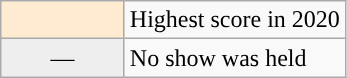<table class="wikitable">
<tr>
<td width="75px" style="background: #ffebd2;"></td>
<td>Highest score in 2020</td>
</tr>
<tr>
<td width="75px" style="background:#eee;" align="center">—</td>
<td>No show was held</td>
</tr>
</table>
